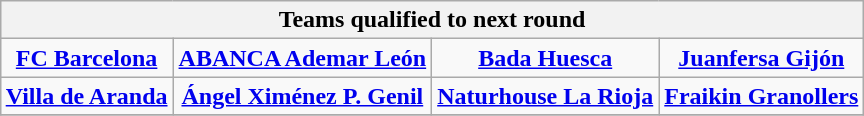<table class="wikitable" style="text-align: center; margin: 0 auto;">
<tr>
<th colspan="4">Teams qualified to next round</th>
</tr>
<tr>
<td><strong><a href='#'>FC Barcelona</a></strong></td>
<td><strong><a href='#'>ABANCA Ademar León</a></strong></td>
<td><strong><a href='#'>Bada Huesca</a></strong></td>
<td><strong><a href='#'>Juanfersa Gijón</a></strong></td>
</tr>
<tr>
<td><strong><a href='#'>Villa de Aranda</a></strong></td>
<td><strong><a href='#'>Ángel Ximénez P. Genil</a></strong></td>
<td><strong><a href='#'>Naturhouse La Rioja</a></strong></td>
<td><strong><a href='#'>Fraikin Granollers</a></strong></td>
</tr>
<tr>
</tr>
</table>
